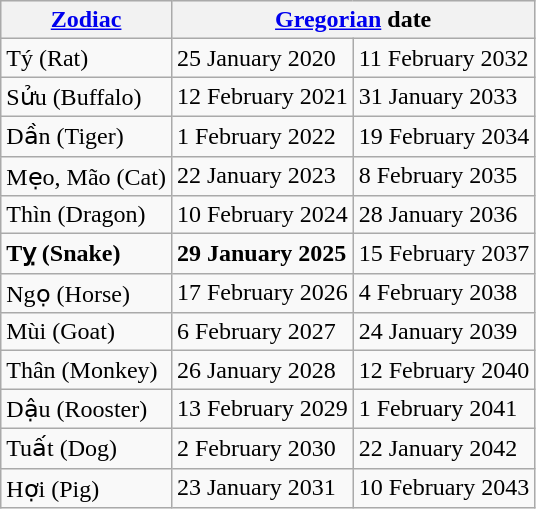<table class="wikitable">
<tr style="background:#efefef;">
<th><a href='#'>Zodiac</a></th>
<th colspan="2"><a href='#'>Gregorian</a> date</th>
</tr>
<tr>
<td>Tý (Rat)</td>
<td>25 January 2020</td>
<td>11 February 2032</td>
</tr>
<tr>
<td>Sửu (Buffalo)</td>
<td>12 February 2021</td>
<td>31 January 2033</td>
</tr>
<tr>
<td>Dần (Tiger)</td>
<td>1 February 2022</td>
<td>19 February 2034</td>
</tr>
<tr>
<td>Mẹo, Mão (Cat)</td>
<td>22 January 2023</td>
<td>8 February 2035</td>
</tr>
<tr>
<td>Thìn (Dragon)</td>
<td>10 February 2024</td>
<td>28 January 2036</td>
</tr>
<tr>
<td><strong>Tỵ (Snake)</strong></td>
<td><strong>29 January 2025</strong></td>
<td>15 February 2037</td>
</tr>
<tr>
<td>Ngọ (Horse)</td>
<td>17 February 2026</td>
<td>4 February 2038</td>
</tr>
<tr>
<td>Mùi (Goat)</td>
<td>6 February 2027</td>
<td>24 January 2039</td>
</tr>
<tr>
<td>Thân (Monkey)</td>
<td>26 January 2028</td>
<td>12 February 2040</td>
</tr>
<tr>
<td>Dậu (Rooster)</td>
<td>13 February 2029</td>
<td>1 February 2041</td>
</tr>
<tr>
<td>Tuất (Dog)</td>
<td>2 February 2030</td>
<td>22 January 2042</td>
</tr>
<tr>
<td>Hợi (Pig)</td>
<td>23 January 2031</td>
<td>10 February 2043</td>
</tr>
</table>
